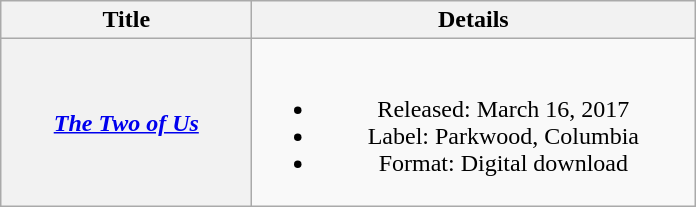<table class="wikitable plainrowheaders" style="text-align:center;">
<tr>
<th scope="col" style="width:10em;">Title</th>
<th scope="col" style="width:18em;">Details</th>
</tr>
<tr>
<th scope="row"><em><a href='#'>The Two of Us</a></em></th>
<td><br><ul><li>Released: March 16, 2017</li><li>Label: Parkwood, Columbia</li><li>Format: Digital download</li></ul></td>
</tr>
</table>
